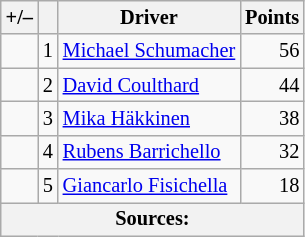<table class="wikitable" style="font-size: 85%;">
<tr>
<th scope="col">+/–</th>
<th scope="col"></th>
<th scope="col">Driver</th>
<th scope="col">Points</th>
</tr>
<tr>
<td align="left"></td>
<td align="center">1</td>
<td> <a href='#'>Michael Schumacher</a></td>
<td align="right">56</td>
</tr>
<tr>
<td align="left"></td>
<td align="center">2</td>
<td> <a href='#'>David Coulthard</a></td>
<td align="right">44</td>
</tr>
<tr>
<td align="left"></td>
<td align="center">3</td>
<td> <a href='#'>Mika Häkkinen</a></td>
<td align="right">38</td>
</tr>
<tr>
<td align="left"></td>
<td align="center">4</td>
<td> <a href='#'>Rubens Barrichello</a></td>
<td align="right">32</td>
</tr>
<tr>
<td align="left"></td>
<td align="center">5</td>
<td> <a href='#'>Giancarlo Fisichella</a></td>
<td align="right">18</td>
</tr>
<tr>
<th colspan=4>Sources:</th>
</tr>
</table>
